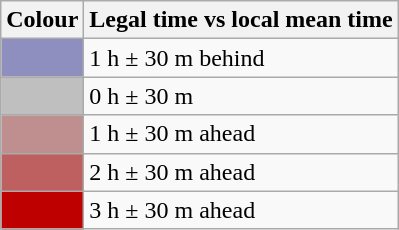<table class="wikitable">
<tr>
<th>Colour</th>
<th>Legal time vs local mean time</th>
</tr>
<tr>
<td style="background: #8f8fbf;"></td>
<td>1 h ± 30 m behind</td>
</tr>
<tr>
<td style="background: #bfbfbf;"></td>
<td>0 h ± 30 m</td>
</tr>
<tr>
<td style="background: #bf8f8f;"></td>
<td>1 h ± 30 m ahead</td>
</tr>
<tr>
<td style="background: #bf6060;"></td>
<td>2 h ± 30 m ahead</td>
</tr>
<tr>
<td style="background: #bf0000;"></td>
<td>3 h ± 30 m ahead</td>
</tr>
</table>
